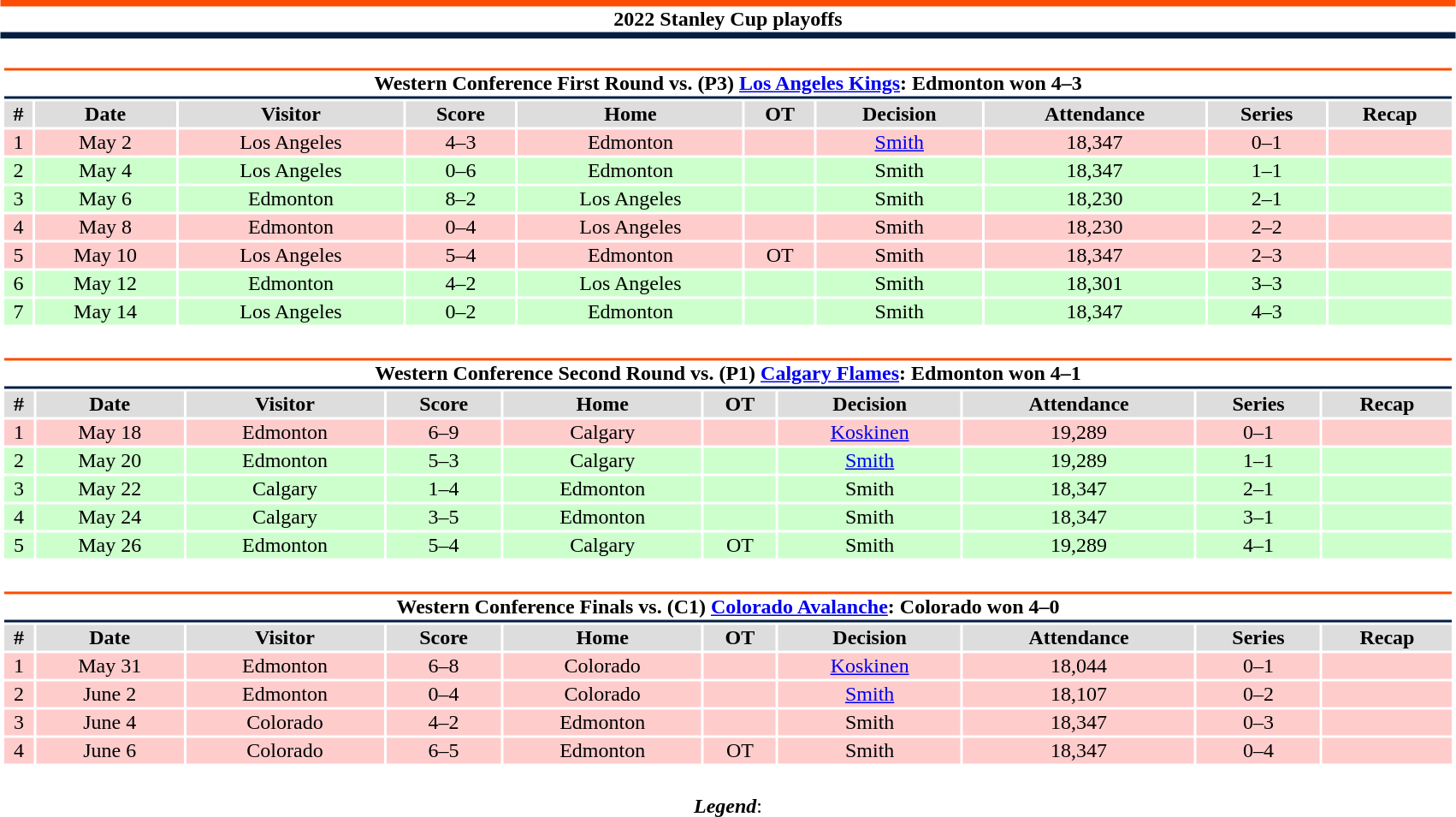<table class="toccolours" style="width:90%; clear:both; margin:1.5em auto; text-align:center;">
<tr>
<th colspan="10" style="background:#FFFFFF; border-top:#FC4C02 5px solid; border-bottom:#041E42 5px solid;">2022 Stanley Cup playoffs</th>
</tr>
<tr>
<td colspan="10"><br><table class="toccolours collapsible collapsed" style="width:100%;">
<tr>
<th colspan="10" style="background:#FFFFFF; border-top:#FC4C02 2px solid; border-bottom:#041E42 2px solid;">Western Conference First Round vs. (P3) <a href='#'>Los Angeles Kings</a>: Edmonton won 4–3</th>
</tr>
<tr style="background:#ddd;">
<th>#</th>
<th>Date</th>
<th>Visitor</th>
<th>Score</th>
<th>Home</th>
<th>OT</th>
<th>Decision</th>
<th>Attendance</th>
<th>Series</th>
<th>Recap</th>
</tr>
<tr style="background:#fcc;">
<td>1</td>
<td>May 2</td>
<td>Los Angeles</td>
<td>4–3</td>
<td>Edmonton</td>
<td></td>
<td><a href='#'>Smith</a></td>
<td>18,347</td>
<td>0–1</td>
<td></td>
</tr>
<tr style="background:#cfc;">
<td>2</td>
<td>May 4</td>
<td>Los Angeles</td>
<td>0–6</td>
<td>Edmonton</td>
<td></td>
<td>Smith</td>
<td>18,347</td>
<td>1–1</td>
<td></td>
</tr>
<tr style="background:#cfc;">
<td>3</td>
<td>May 6</td>
<td>Edmonton</td>
<td>8–2</td>
<td>Los Angeles</td>
<td></td>
<td>Smith</td>
<td>18,230</td>
<td>2–1</td>
<td></td>
</tr>
<tr style="background:#fcc;">
<td>4</td>
<td>May 8</td>
<td>Edmonton</td>
<td>0–4</td>
<td>Los Angeles</td>
<td></td>
<td>Smith</td>
<td>18,230</td>
<td>2–2</td>
<td></td>
</tr>
<tr style="background:#fcc;">
<td>5</td>
<td>May 10</td>
<td>Los Angeles</td>
<td>5–4</td>
<td>Edmonton</td>
<td>OT</td>
<td>Smith</td>
<td>18,347</td>
<td>2–3</td>
<td></td>
</tr>
<tr style="background:#cfc;">
<td>6</td>
<td>May 12</td>
<td>Edmonton</td>
<td>4–2</td>
<td>Los Angeles</td>
<td></td>
<td>Smith</td>
<td>18,301</td>
<td>3–3</td>
<td></td>
</tr>
<tr style="background:#cfc;">
<td>7</td>
<td>May 14</td>
<td>Los Angeles</td>
<td>0–2</td>
<td>Edmonton</td>
<td></td>
<td>Smith</td>
<td>18,347</td>
<td>4–3</td>
<td></td>
</tr>
</table>
</td>
</tr>
<tr>
<td colspan=10><br><table class="toccolours collapsible collapsed" style="width:100%;">
<tr>
<th colspan="10" style="background:#FFFFFF; border-top:#FC4C02 2px solid; border-bottom:#041E42 2px solid;">Western Conference Second Round vs. (P1) <a href='#'>Calgary Flames</a>: Edmonton won 4–1</th>
</tr>
<tr style="background:#ddd;">
<th>#</th>
<th>Date</th>
<th>Visitor</th>
<th>Score</th>
<th>Home</th>
<th>OT</th>
<th>Decision</th>
<th>Attendance</th>
<th>Series</th>
<th>Recap</th>
</tr>
<tr style="background:#fcc;">
<td>1</td>
<td>May 18</td>
<td>Edmonton</td>
<td>6–9</td>
<td>Calgary</td>
<td></td>
<td><a href='#'>Koskinen</a></td>
<td>19,289</td>
<td>0–1</td>
<td></td>
</tr>
<tr style="background:#cfc;">
<td>2</td>
<td>May 20</td>
<td>Edmonton</td>
<td>5–3</td>
<td>Calgary</td>
<td></td>
<td><a href='#'>Smith</a></td>
<td>19,289</td>
<td>1–1</td>
<td></td>
</tr>
<tr style="background:#cfc;">
<td>3</td>
<td>May 22</td>
<td>Calgary</td>
<td>1–4</td>
<td>Edmonton</td>
<td></td>
<td>Smith</td>
<td>18,347</td>
<td>2–1</td>
<td></td>
</tr>
<tr style="background:#cfc;">
<td>4</td>
<td>May 24</td>
<td>Calgary</td>
<td>3–5</td>
<td>Edmonton</td>
<td></td>
<td>Smith</td>
<td>18,347</td>
<td>3–1</td>
<td></td>
</tr>
<tr style="background:#cfc;">
<td>5</td>
<td>May 26</td>
<td>Edmonton</td>
<td>5–4</td>
<td>Calgary</td>
<td>OT</td>
<td>Smith</td>
<td>19,289</td>
<td>4–1</td>
<td></td>
</tr>
</table>
</td>
</tr>
<tr>
<td colspan=10><br><table class="toccolours collapsible collapsed" style="width:100%;">
<tr>
<th colspan="10" style="background:#FFFFFF; border-top:#FC4C02 2px solid; border-bottom:#041E42 2px solid;">Western Conference Finals vs. (C1) <a href='#'>Colorado Avalanche</a>: Colorado won 4–0</th>
</tr>
<tr style="background:#ddd;">
<th>#</th>
<th>Date</th>
<th>Visitor</th>
<th>Score</th>
<th>Home</th>
<th>OT</th>
<th>Decision</th>
<th>Attendance</th>
<th>Series</th>
<th>Recap</th>
</tr>
<tr style="background:#fcc;">
<td>1</td>
<td>May 31</td>
<td>Edmonton</td>
<td>6–8</td>
<td>Colorado</td>
<td></td>
<td><a href='#'>Koskinen</a></td>
<td>18,044</td>
<td>0–1</td>
<td></td>
</tr>
<tr style="background:#fcc;">
<td>2</td>
<td>June 2</td>
<td>Edmonton</td>
<td>0–4</td>
<td>Colorado</td>
<td></td>
<td><a href='#'>Smith</a></td>
<td>18,107</td>
<td>0–2</td>
<td></td>
</tr>
<tr style="background:#fcc;">
<td>3</td>
<td>June 4</td>
<td>Colorado</td>
<td>4–2</td>
<td>Edmonton</td>
<td></td>
<td>Smith</td>
<td>18,347</td>
<td>0–3</td>
<td></td>
</tr>
<tr style="background:#fcc;">
<td>4</td>
<td>June 6</td>
<td>Colorado</td>
<td>6–5</td>
<td>Edmonton</td>
<td>OT</td>
<td>Smith</td>
<td>18,347</td>
<td>0–4</td>
<td></td>
</tr>
</table>
</td>
</tr>
<tr>
<td colspan="10" style="text-align:center;"><br><strong><em>Legend</em></strong>:

</td>
</tr>
</table>
